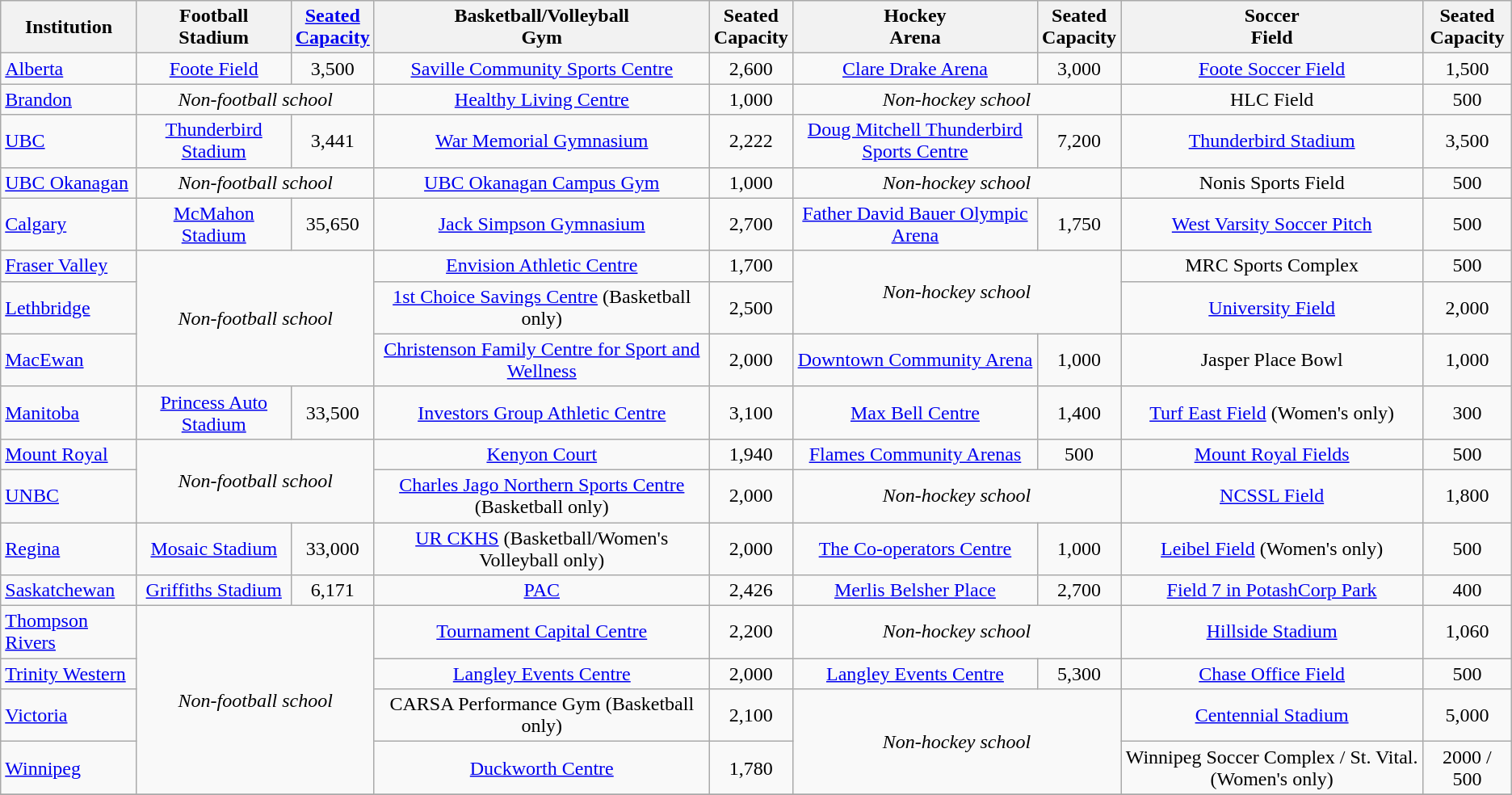<table class="wikitable" style="text-align:center;">
<tr bgcolor="#efefef">
<th>Institution</th>
<th>Football<br>Stadium</th>
<th><a href='#'>Seated<br>Capacity</a></th>
<th>Basketball/Volleyball<br>Gym</th>
<th>Seated<br>Capacity</th>
<th>Hockey<br>Arena</th>
<th>Seated<br>Capacity</th>
<th>Soccer<br>Field</th>
<th>Seated<br>Capacity</th>
</tr>
<tr>
<td align="left"><a href='#'>Alberta</a></td>
<td><a href='#'>Foote Field</a></td>
<td>3,500</td>
<td><a href='#'>Saville Community Sports Centre</a></td>
<td>2,600</td>
<td><a href='#'>Clare Drake Arena</a></td>
<td>3,000</td>
<td><a href='#'>Foote Soccer Field</a></td>
<td>1,500</td>
</tr>
<tr>
<td align="left"><a href='#'>Brandon</a></td>
<td colspan=2 align=center><em>Non-football school</em></td>
<td><a href='#'>Healthy Living Centre</a></td>
<td>1,000</td>
<td colspan=2 align=center><em>Non-hockey school</em></td>
<td>HLC Field</td>
<td>500</td>
</tr>
<tr>
<td align="left"><a href='#'>UBC</a></td>
<td><a href='#'>Thunderbird Stadium</a></td>
<td>3,441</td>
<td><a href='#'>War Memorial Gymnasium</a></td>
<td>2,222</td>
<td><a href='#'>Doug Mitchell Thunderbird Sports Centre</a></td>
<td>7,200</td>
<td><a href='#'>Thunderbird Stadium</a></td>
<td>3,500</td>
</tr>
<tr>
<td align="left"><a href='#'>UBC Okanagan</a></td>
<td colspan=2 align=center><em>Non-football school</em></td>
<td><a href='#'>UBC Okanagan Campus Gym</a></td>
<td>1,000</td>
<td colspan=2 align=center><em>Non-hockey school</em></td>
<td>Nonis Sports Field</td>
<td>500</td>
</tr>
<tr>
<td align="left"><a href='#'>Calgary</a></td>
<td><a href='#'>McMahon Stadium</a></td>
<td>35,650</td>
<td><a href='#'>Jack Simpson Gymnasium</a></td>
<td>2,700</td>
<td><a href='#'>Father David Bauer Olympic Arena</a></td>
<td>1,750</td>
<td><a href='#'>West Varsity Soccer Pitch</a></td>
<td>500</td>
</tr>
<tr>
<td align="left"><a href='#'>Fraser Valley</a></td>
<td rowspan=3 colspan=2 align=center><em>Non-football school</em></td>
<td><a href='#'>Envision Athletic Centre</a></td>
<td>1,700</td>
<td rowspan=2 colspan=2 align=center><em>Non-hockey school</em></td>
<td>MRC Sports Complex</td>
<td>500</td>
</tr>
<tr>
<td align="left"><a href='#'>Lethbridge</a></td>
<td><a href='#'>1st Choice Savings Centre</a> (Basketball only)</td>
<td>2,500</td>
<td><a href='#'>University Field</a></td>
<td>2,000</td>
</tr>
<tr>
<td align="left"><a href='#'>MacEwan</a></td>
<td><a href='#'>Christenson Family Centre for Sport and Wellness</a></td>
<td>2,000</td>
<td><a href='#'>Downtown Community Arena</a></td>
<td>1,000</td>
<td>Jasper Place Bowl</td>
<td>1,000</td>
</tr>
<tr>
<td align="left"><a href='#'>Manitoba</a></td>
<td><a href='#'>Princess Auto Stadium</a></td>
<td>33,500</td>
<td><a href='#'>Investors Group Athletic Centre</a></td>
<td>3,100</td>
<td><a href='#'>Max Bell Centre</a></td>
<td>1,400</td>
<td><a href='#'>Turf East Field</a> (Women's only)</td>
<td>300</td>
</tr>
<tr>
<td align="left"><a href='#'>Mount Royal</a></td>
<td rowspan=2 colspan=2 align=center><em>Non-football school</em></td>
<td><a href='#'>Kenyon Court</a></td>
<td>1,940</td>
<td><a href='#'>Flames Community Arenas</a></td>
<td>500</td>
<td><a href='#'>Mount Royal Fields</a></td>
<td>500</td>
</tr>
<tr>
<td align="left"><a href='#'>UNBC</a></td>
<td><a href='#'>Charles Jago Northern Sports Centre</a> (Basketball only)</td>
<td>2,000</td>
<td colspan=2 align=center><em>Non-hockey school</em></td>
<td><a href='#'>NCSSL Field</a></td>
<td>1,800</td>
</tr>
<tr>
<td align="left"><a href='#'>Regina</a></td>
<td><a href='#'>Mosaic Stadium</a></td>
<td>33,000</td>
<td><a href='#'>UR CKHS</a> (Basketball/Women's Volleyball only)</td>
<td>2,000</td>
<td><a href='#'>The Co-operators Centre</a></td>
<td>1,000</td>
<td><a href='#'>Leibel Field</a> (Women's only)</td>
<td>500</td>
</tr>
<tr>
<td align="left"><a href='#'>Saskatchewan</a></td>
<td><a href='#'>Griffiths Stadium</a></td>
<td>6,171</td>
<td><a href='#'>PAC</a></td>
<td>2,426</td>
<td><a href='#'>Merlis Belsher Place</a></td>
<td>2,700</td>
<td><a href='#'>Field 7 in PotashCorp Park</a></td>
<td>400</td>
</tr>
<tr>
<td align="left"><a href='#'>Thompson Rivers</a></td>
<td rowspan=4 colspan=2 align=center><em>Non-football school</em></td>
<td><a href='#'>Tournament Capital Centre</a></td>
<td>2,200</td>
<td colspan=2 align=center><em>Non-hockey school</em></td>
<td><a href='#'>Hillside Stadium</a></td>
<td>1,060</td>
</tr>
<tr>
<td align="left"><a href='#'>Trinity Western</a></td>
<td><a href='#'>Langley Events Centre</a></td>
<td>2,000</td>
<td><a href='#'>Langley Events Centre</a></td>
<td>5,300</td>
<td><a href='#'>Chase Office Field</a></td>
<td>500</td>
</tr>
<tr>
<td align="left"><a href='#'>Victoria</a></td>
<td>CARSA Performance Gym (Basketball only)</td>
<td>2,100</td>
<td rowspan=2 colspan=2 align=center><em>Non-hockey school</em></td>
<td><a href='#'>Centennial Stadium</a></td>
<td>5,000</td>
</tr>
<tr>
<td align="left"><a href='#'>Winnipeg</a></td>
<td><a href='#'>Duckworth Centre</a></td>
<td>1,780</td>
<td>Winnipeg Soccer Complex / St. Vital. (Women's only)</td>
<td>2000 / 500</td>
</tr>
<tr>
</tr>
</table>
